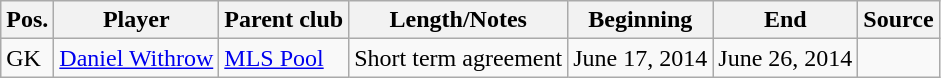<table class="wikitable sortable" style="text-align: left">
<tr>
<th><strong>Pos.</strong></th>
<th><strong>Player</strong></th>
<th><strong>Parent club</strong></th>
<th><strong>Length/Notes</strong></th>
<th><strong>Beginning</strong></th>
<th><strong>End</strong></th>
<th><strong>Source</strong></th>
</tr>
<tr>
<td>GK</td>
<td> <a href='#'>Daniel Withrow</a></td>
<td> <a href='#'>MLS Pool</a></td>
<td>Short term agreement</td>
<td>June 17, 2014</td>
<td>June 26, 2014</td>
<td align=center></td>
</tr>
</table>
